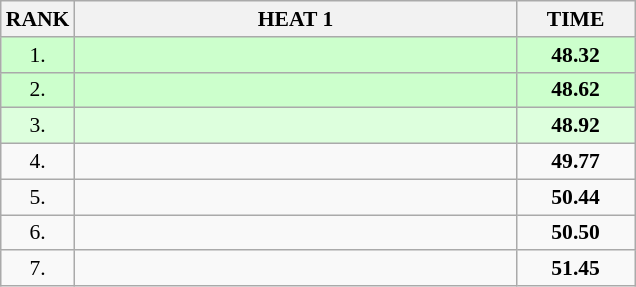<table class="wikitable" style="border-collapse: collapse; font-size: 90%;">
<tr>
<th>RANK</th>
<th style="width: 20em">HEAT 1</th>
<th style="width: 5em">TIME</th>
</tr>
<tr style="background:#ccffcc;">
<td align="center">1.</td>
<td></td>
<td align="center"><strong>48.32</strong></td>
</tr>
<tr style="background:#ccffcc;">
<td align="center">2.</td>
<td></td>
<td align="center"><strong>48.62</strong></td>
</tr>
<tr style="background:#ddffdd;">
<td align="center">3.</td>
<td></td>
<td align="center"><strong>48.92</strong></td>
</tr>
<tr>
<td align="center">4.</td>
<td></td>
<td align="center"><strong>49.77</strong></td>
</tr>
<tr>
<td align="center">5.</td>
<td></td>
<td align="center"><strong>50.44</strong></td>
</tr>
<tr>
<td align="center">6.</td>
<td></td>
<td align="center"><strong>50.50</strong></td>
</tr>
<tr>
<td align="center">7.</td>
<td></td>
<td align="center"><strong>51.45</strong></td>
</tr>
</table>
